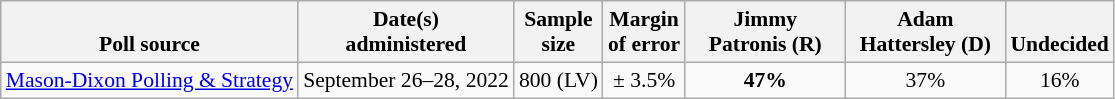<table class="wikitable" style="font-size:90%;text-align:center;">
<tr valign=bottom>
<th>Poll source</th>
<th>Date(s)<br>administered</th>
<th>Sample<br>size</th>
<th>Margin<br>of error</th>
<th style="width:100px;">Jimmy<br>Patronis (R)</th>
<th style="width:100px;">Adam<br>Hattersley (D)</th>
<th>Undecided</th>
</tr>
<tr>
<td style="text-align:left;"><a href='#'>Mason-Dixon Polling & Strategy</a></td>
<td>September 26–28, 2022</td>
<td>800 (LV)</td>
<td>± 3.5%</td>
<td><strong>47%</strong></td>
<td>37%</td>
<td>16%</td>
</tr>
</table>
